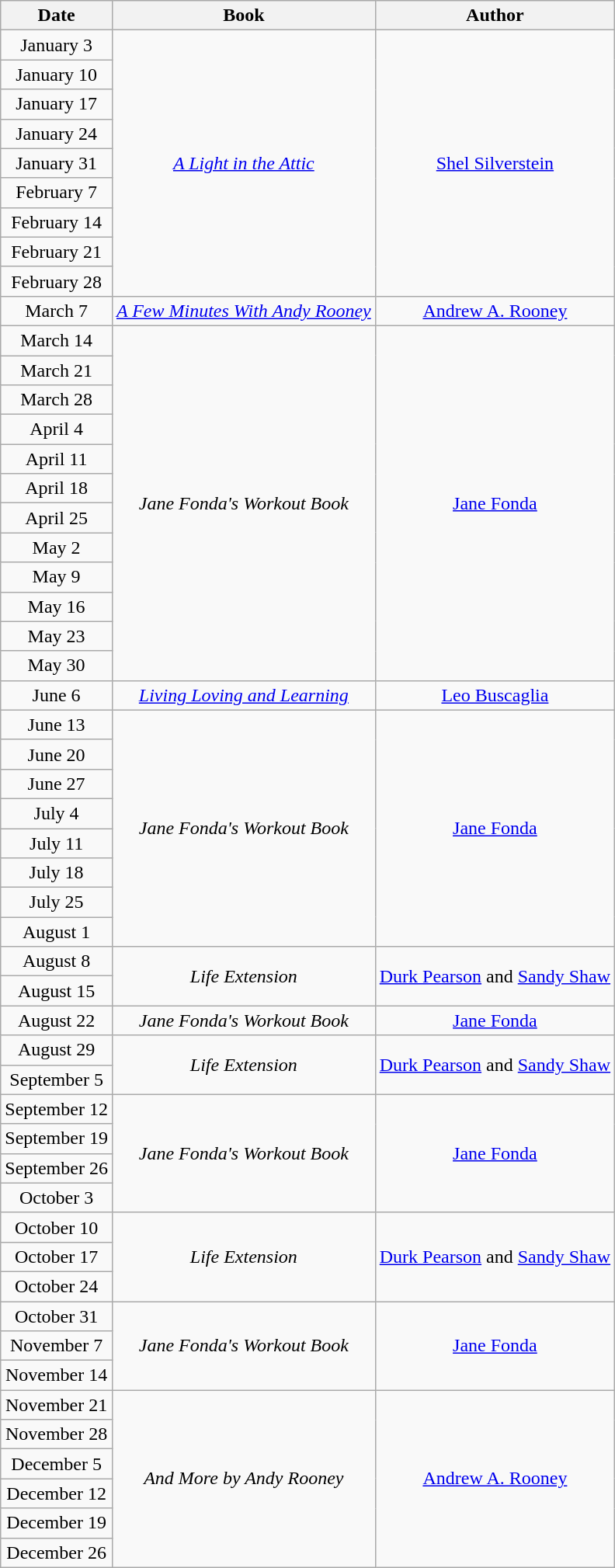<table class="wikitable sortable" style="text-align: center">
<tr>
<th>Date</th>
<th>Book</th>
<th>Author</th>
</tr>
<tr>
<td>January 3</td>
<td rowspan=9><em><a href='#'>A Light in the Attic</a></em></td>
<td rowspan=9><a href='#'>Shel Silverstein</a></td>
</tr>
<tr>
<td>January 10</td>
</tr>
<tr>
<td>January 17</td>
</tr>
<tr>
<td>January 24</td>
</tr>
<tr>
<td>January 31</td>
</tr>
<tr>
<td>February 7</td>
</tr>
<tr>
<td>February 14</td>
</tr>
<tr>
<td>February 21</td>
</tr>
<tr>
<td>February 28</td>
</tr>
<tr>
<td>March 7</td>
<td><em><a href='#'>A Few Minutes With Andy Rooney</a></em></td>
<td><a href='#'>Andrew A. Rooney</a></td>
</tr>
<tr>
<td>March 14</td>
<td rowspan=12><em>Jane Fonda's Workout Book</em></td>
<td rowspan=12><a href='#'>Jane Fonda</a></td>
</tr>
<tr>
<td>March 21</td>
</tr>
<tr>
<td>March 28</td>
</tr>
<tr>
<td>April 4</td>
</tr>
<tr>
<td>April 11</td>
</tr>
<tr>
<td>April 18</td>
</tr>
<tr>
<td>April 25</td>
</tr>
<tr>
<td>May 2</td>
</tr>
<tr>
<td>May 9</td>
</tr>
<tr>
<td>May 16</td>
</tr>
<tr>
<td>May 23</td>
</tr>
<tr>
<td>May 30</td>
</tr>
<tr>
<td>June 6</td>
<td><em><a href='#'>Living Loving and Learning</a></em></td>
<td><a href='#'>Leo Buscaglia</a></td>
</tr>
<tr>
<td>June 13</td>
<td rowspan=8><em>Jane Fonda's Workout Book</em></td>
<td rowspan=8><a href='#'>Jane Fonda</a></td>
</tr>
<tr>
<td>June 20</td>
</tr>
<tr>
<td>June 27</td>
</tr>
<tr>
<td>July 4</td>
</tr>
<tr>
<td>July 11</td>
</tr>
<tr>
<td>July 18</td>
</tr>
<tr>
<td>July 25</td>
</tr>
<tr>
<td>August 1</td>
</tr>
<tr>
<td>August 8</td>
<td rowspan=2><em>Life Extension</em></td>
<td rowspan=2><a href='#'>Durk Pearson</a> and <a href='#'>Sandy Shaw</a></td>
</tr>
<tr>
<td>August 15</td>
</tr>
<tr>
<td>August 22</td>
<td><em>Jane Fonda's Workout Book</em></td>
<td><a href='#'>Jane Fonda</a></td>
</tr>
<tr>
<td>August 29</td>
<td rowspan=2><em>Life Extension</em></td>
<td rowspan=2><a href='#'>Durk Pearson</a> and <a href='#'>Sandy Shaw</a></td>
</tr>
<tr>
<td>September 5</td>
</tr>
<tr>
<td>September 12</td>
<td rowspan=4><em>Jane Fonda's Workout Book</em></td>
<td rowspan=4><a href='#'>Jane Fonda</a></td>
</tr>
<tr>
<td>September 19</td>
</tr>
<tr>
<td>September 26</td>
</tr>
<tr>
<td>October 3</td>
</tr>
<tr>
<td>October 10</td>
<td rowspan=3><em>Life Extension</em></td>
<td rowspan=3><a href='#'>Durk Pearson</a> and <a href='#'>Sandy Shaw</a></td>
</tr>
<tr>
<td>October 17</td>
</tr>
<tr>
<td>October 24</td>
</tr>
<tr>
<td>October 31</td>
<td rowspan=3><em>Jane Fonda's Workout Book</em></td>
<td rowspan=3><a href='#'>Jane Fonda</a></td>
</tr>
<tr>
<td>November 7</td>
</tr>
<tr>
<td>November 14</td>
</tr>
<tr>
<td>November 21</td>
<td rowspan=6><em>And More by Andy Rooney</em></td>
<td rowspan=6><a href='#'>Andrew A. Rooney</a></td>
</tr>
<tr>
<td>November 28</td>
</tr>
<tr>
<td>December 5</td>
</tr>
<tr>
<td>December 12</td>
</tr>
<tr>
<td>December 19</td>
</tr>
<tr>
<td>December 26</td>
</tr>
</table>
